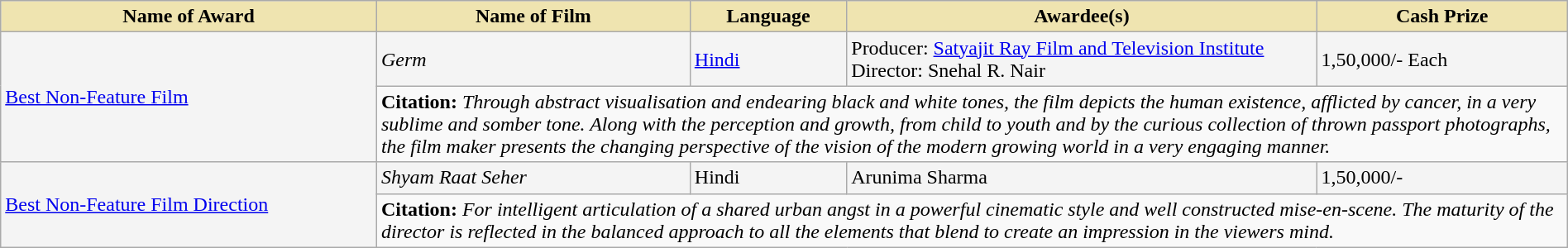<table class="wikitable" style="width:100%;">
<tr>
<th style="background-color:#EFE4B0;width:24%;">Name of Award</th>
<th style="background-color:#EFE4B0;width:20%;">Name of Film</th>
<th style="background-color:#EFE4B0;width:10%;">Language</th>
<th style="background-color:#EFE4B0;width:30%;">Awardee(s)</th>
<th style="background-color:#EFE4B0;width:16%;">Cash Prize</th>
</tr>
<tr style="background-color:#F4F4F4">
<td rowspan="2"><a href='#'>Best Non-Feature Film</a></td>
<td><em>Germ</em></td>
<td><a href='#'>Hindi</a></td>
<td>Producer: <a href='#'>Satyajit Ray Film and Television Institute</a><br>Director: Snehal R. Nair</td>
<td> 1,50,000/- Each</td>
</tr>
<tr style="background-color:#F9F9F9">
<td colspan="4"><strong>Citation:</strong> <em>Through abstract visualisation and endearing black and white tones, the film depicts the human existence, afflicted by cancer, in a very sublime and somber tone. Along with the perception and growth, from child to youth and by the curious collection of thrown passport photographs, the film maker presents the changing perspective of the vision of the modern growing world in a very engaging manner.</em></td>
</tr>
<tr style="background-color:#F4F4F4">
<td rowspan="2"><a href='#'>Best Non-Feature Film Direction</a></td>
<td><em>Shyam Raat Seher</em></td>
<td>Hindi</td>
<td>Arunima Sharma</td>
<td> 1,50,000/-</td>
</tr>
<tr style="background-color:#F9F9F9">
<td colspan="4"><strong>Citation:</strong> <em>For intelligent articulation of a shared urban angst in a powerful cinematic style and well constructed mise-en-scene.  The maturity of the director is reflected in the balanced approach to all the elements that blend to create an impression in the viewers mind.</em></td>
</tr>
</table>
